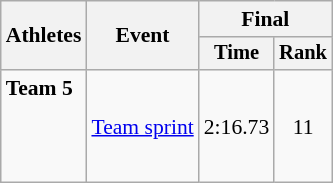<table class="wikitable" style="font-size:90%">
<tr>
<th rowspan=2>Athletes</th>
<th rowspan=2>Event</th>
<th colspan=2>Final</th>
</tr>
<tr style="font-size:95%">
<th>Time</th>
<th>Rank</th>
</tr>
<tr align=center>
<td align=left><strong>Team 5</strong><br><br><br><br></td>
<td align=left><a href='#'>Team sprint</a></td>
<td>2:16.73</td>
<td>11</td>
</tr>
</table>
